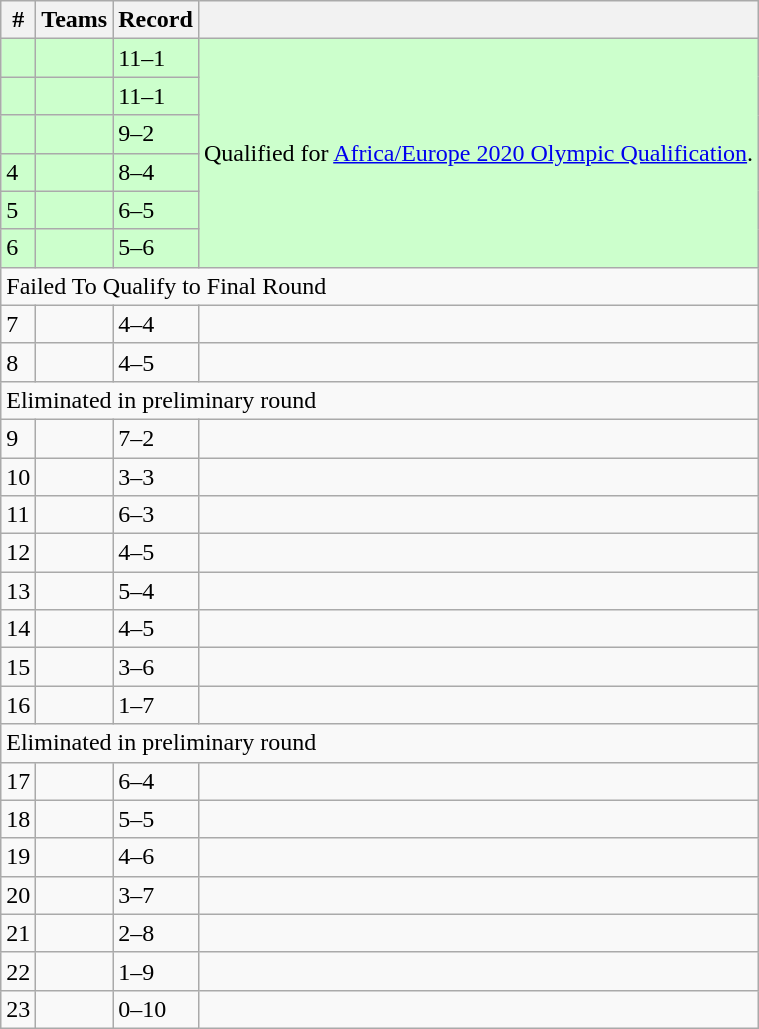<table class="wikitable">
<tr>
<th>#</th>
<th>Teams</th>
<th>Record</th>
<th></th>
</tr>
<tr bgcolor=ccffcc>
<td></td>
<td></td>
<td>11–1</td>
<td rowspan="6">Qualified for <a href='#'>Africa/Europe 2020 Olympic Qualification</a>.</td>
</tr>
<tr bgcolor=ccffcc>
<td></td>
<td></td>
<td>11–1</td>
</tr>
<tr bgcolor=ccffcc>
<td></td>
<td></td>
<td>9–2</td>
</tr>
<tr bgcolor=ccffcc>
<td>4</td>
<td></td>
<td>8–4</td>
</tr>
<tr bgcolor=ccffcc>
<td>5</td>
<td></td>
<td>6–5</td>
</tr>
<tr bgcolor=ccffcc>
<td>6</td>
<td></td>
<td>5–6</td>
</tr>
<tr>
<td colspan="4">Failed To Qualify to Final Round</td>
</tr>
<tr>
<td>7</td>
<td></td>
<td>4–4</td>
<td></td>
</tr>
<tr>
<td>8</td>
<td></td>
<td>4–5</td>
<td></td>
</tr>
<tr>
<td colspan="4">Eliminated in preliminary round</td>
</tr>
<tr>
<td>9</td>
<td></td>
<td>7–2</td>
<td></td>
</tr>
<tr>
<td>10</td>
<td></td>
<td>3–3</td>
<td></td>
</tr>
<tr>
<td>11</td>
<td></td>
<td>6–3</td>
<td></td>
</tr>
<tr>
<td>12</td>
<td></td>
<td>4–5</td>
<td></td>
</tr>
<tr>
<td>13</td>
<td></td>
<td>5–4</td>
<td></td>
</tr>
<tr>
<td>14</td>
<td></td>
<td>4–5</td>
<td></td>
</tr>
<tr>
<td>15</td>
<td></td>
<td>3–6</td>
<td></td>
</tr>
<tr>
<td>16</td>
<td></td>
<td>1–7</td>
<td></td>
</tr>
<tr>
<td colspan="4">Eliminated in preliminary round</td>
</tr>
<tr>
<td>17</td>
<td></td>
<td>6–4</td>
<td></td>
</tr>
<tr>
<td>18</td>
<td></td>
<td>5–5</td>
<td></td>
</tr>
<tr>
<td>19</td>
<td></td>
<td>4–6</td>
<td></td>
</tr>
<tr>
<td>20</td>
<td></td>
<td>3–7</td>
<td></td>
</tr>
<tr>
<td>21</td>
<td></td>
<td>2–8</td>
<td></td>
</tr>
<tr>
<td>22</td>
<td></td>
<td>1–9</td>
<td></td>
</tr>
<tr>
<td>23</td>
<td></td>
<td>0–10</td>
<td></td>
</tr>
</table>
